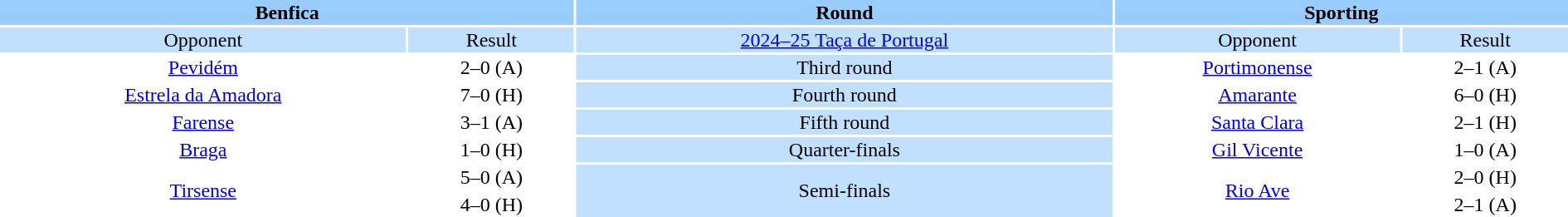<table style="width:100%; text-align:center;">
<tr style="vertical-align:top; background:#9cf;">
<th colspan=2 style="width:1*">Benfica</th>
<th>Round</th>
<th colspan=2 style="width:1*">Sporting</th>
</tr>
<tr style="vertical-align:top; background:#c1e0ff;">
<td>Opponent</td>
<td>Result</td>
<td><a href='#'>2024–25 Taça de Portugal</a></td>
<td>Opponent</td>
<td>Result</td>
</tr>
<tr>
<td><a href='#'>Pevidém</a></td>
<td>2–0 (A)</td>
<td style="background:#c1e0ff;">Third round</td>
<td><a href='#'>Portimonense</a></td>
<td>2–1 (A)</td>
</tr>
<tr>
<td><a href='#'>Estrela da Amadora</a></td>
<td>7–0 (H)</td>
<td style="background:#c1e0ff;">Fourth round</td>
<td><a href='#'>Amarante</a></td>
<td>6–0 (H)</td>
</tr>
<tr>
<td><a href='#'>Farense</a></td>
<td>3–1 (A)</td>
<td style="background:#c1e0ff;">Fifth round</td>
<td><a href='#'>Santa Clara</a></td>
<td>2–1 (H)</td>
</tr>
<tr>
<td><a href='#'>Braga</a></td>
<td>1–0 (H)</td>
<td style="background:#c1e0ff;">Quarter-finals</td>
<td><a href='#'>Gil Vicente</a></td>
<td>1–0 (A)</td>
</tr>
<tr>
<td rowspan="2"><a href='#'>Tirsense</a></td>
<td>5–0 (A)</td>
<td rowspan="2" style="background:#c1e0ff;">Semi-finals</td>
<td rowspan="2"><a href='#'>Rio Ave</a></td>
<td>2–0 (H)</td>
</tr>
<tr>
<td>4–0 (H)</td>
<td>2–1 (A)</td>
</tr>
</table>
